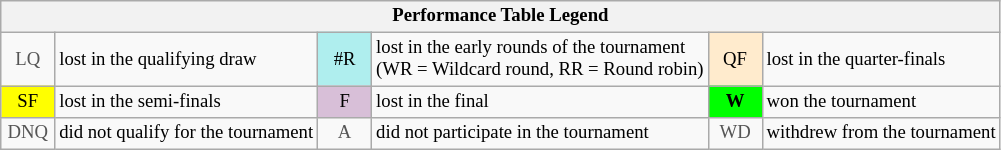<table class="wikitable" style="font-size:78%;">
<tr>
<th colspan="6">Performance Table Legend</th>
</tr>
<tr>
<td style="color:#555555; text-align:center; width:30px;">LQ</td>
<td>lost in the qualifying draw</td>
<td style="text-align:center; background:#afeeee;">#R</td>
<td>lost in the early rounds of the tournament<br>(WR = Wildcard round, RR = Round robin)</td>
<td style="text-align:center; background:#ffebcd;">QF</td>
<td>lost in the quarter-finals</td>
</tr>
<tr>
<td style="text-align:center; background:yellow;">SF</td>
<td>lost in the semi-finals</td>
<td style="text-align:center; background:thistle;">F</td>
<td>lost in the final</td>
<td style="text-align:center; background:#0f0;"><strong>W</strong></td>
<td>won the tournament</td>
</tr>
<tr>
<td style="color:#555555; text-align:center; width:30px;">DNQ</td>
<td>did not qualify for the tournament</td>
<td style="color:#555555; text-align:center; width:30px;">A</td>
<td>did not participate in the tournament</td>
<td style="color:#555555; text-align:center; width:30px;">WD</td>
<td>withdrew from the tournament</td>
</tr>
</table>
